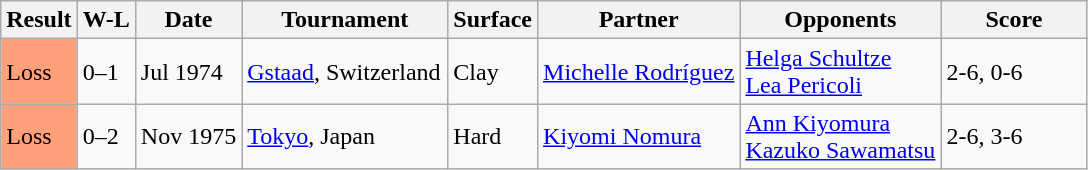<table class="sortable wikitable">
<tr>
<th>Result</th>
<th>W-L</th>
<th>Date</th>
<th style="width:130px">Tournament</th>
<th>Surface</th>
<th>Partner</th>
<th>Opponents</th>
<th style="width:90px" class="unsortable">Score</th>
</tr>
<tr>
<td style="background:#ffa07a;">Loss</td>
<td>0–1</td>
<td>Jul 1974</td>
<td><a href='#'>Gstaad</a>, Switzerland</td>
<td>Clay</td>
<td> <a href='#'>Michelle Rodríguez</a></td>
<td> <a href='#'>Helga Schultze</a> <br>  <a href='#'>Lea Pericoli</a></td>
<td>2-6, 0-6</td>
</tr>
<tr>
<td style="background:#ffa07a;">Loss</td>
<td>0–2</td>
<td>Nov 1975</td>
<td><a href='#'>Tokyo</a>, Japan</td>
<td>Hard</td>
<td> <a href='#'>Kiyomi Nomura</a></td>
<td> <a href='#'>Ann Kiyomura</a> <br>  <a href='#'>Kazuko Sawamatsu</a></td>
<td>2-6, 3-6</td>
</tr>
</table>
